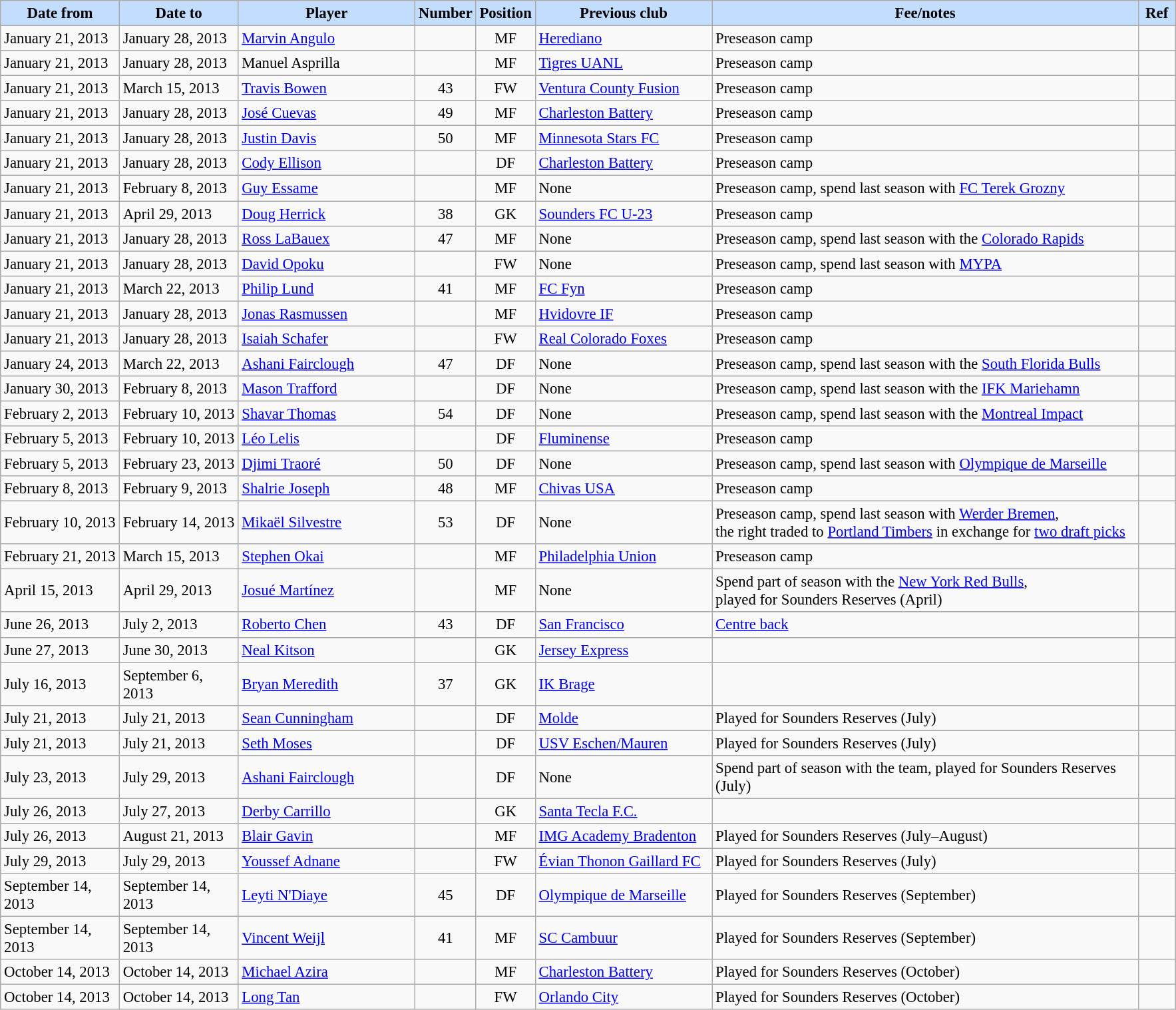<table class="wikitable" style="text-align:left; font-size:95%;">
<tr>
<th style="background:#c2ddff; width:112px;">Date from</th>
<th style="background:#c2ddff; width:112px;">Date to</th>
<th style="background:#c2ddff; width:170px;">Player</th>
<th style="background:#c2ddff; width:50px;">Number</th>
<th style="background:#c2ddff; width:50px;">Position</th>
<th style="background:#c2ddff; width:170px;">Previous club</th>
<th style="background:#c2ddff; width:420px;">Fee/notes</th>
<th style="background:#c2ddff; width:30px;">Ref</th>
</tr>
<tr>
<td>January 21, 2013</td>
<td>January 28, 2013</td>
<td> <a href='#'>Marvin Angulo</a></td>
<td align=center></td>
<td align=center>MF</td>
<td> <a href='#'>Herediano</a></td>
<td>Preseason camp</td>
<td></td>
</tr>
<tr>
<td>January 21, 2013</td>
<td>January 28, 2013</td>
<td> Manuel Asprilla</td>
<td align=center></td>
<td align=center>MF</td>
<td> <a href='#'>Tigres UANL</a></td>
<td>Preseason camp</td>
<td></td>
</tr>
<tr>
<td>January 21, 2013</td>
<td>March 15, 2013</td>
<td> <a href='#'>Travis Bowen</a></td>
<td align=center>43</td>
<td align=center>FW</td>
<td> <a href='#'>Ventura County Fusion</a></td>
<td>Preseason camp</td>
<td></td>
</tr>
<tr>
<td>January 21, 2013</td>
<td>January 28, 2013</td>
<td> <a href='#'>José Cuevas</a></td>
<td align=center>49</td>
<td align=center>MF</td>
<td> <a href='#'>Charleston Battery</a></td>
<td>Preseason camp</td>
<td></td>
</tr>
<tr>
<td>January 21, 2013</td>
<td>January 28, 2013</td>
<td> <a href='#'>Justin Davis</a></td>
<td align=center>50</td>
<td align=center>MF</td>
<td> <a href='#'>Minnesota Stars FC</a></td>
<td>Preseason camp</td>
<td></td>
</tr>
<tr>
<td>January 21, 2013</td>
<td>January 28, 2013</td>
<td> <a href='#'>Cody Ellison</a></td>
<td align=center></td>
<td align=center>DF</td>
<td> <a href='#'>Charleston Battery</a></td>
<td>Preseason camp</td>
<td></td>
</tr>
<tr>
<td>January 21, 2013</td>
<td>February 8, 2013</td>
<td> <a href='#'>Guy Essame</a></td>
<td align=center></td>
<td align=center>MF</td>
<td>None</td>
<td>Preseason camp, spend last season with  <a href='#'>FC Terek Grozny</a></td>
<td></td>
</tr>
<tr>
<td>January 21, 2013</td>
<td>April 29, 2013</td>
<td> <a href='#'>Doug Herrick</a></td>
<td align=center>38</td>
<td align=center>GK</td>
<td> <a href='#'>Sounders FC U-23</a></td>
<td>Preseason camp</td>
<td></td>
</tr>
<tr>
<td>January 21, 2013</td>
<td>January 28, 2013</td>
<td> <a href='#'>Ross LaBauex</a></td>
<td align=center>47</td>
<td align=center>MF</td>
<td>None</td>
<td>Preseason camp, spend last season with the <a href='#'>Colorado Rapids</a></td>
<td></td>
</tr>
<tr>
<td>January 21, 2013</td>
<td>January 28, 2013</td>
<td> <a href='#'>David Opoku</a></td>
<td align=center></td>
<td align=center>FW</td>
<td>None</td>
<td>Preseason camp, spend last season with  <a href='#'>MYPA</a></td>
<td></td>
</tr>
<tr>
<td>January 21, 2013</td>
<td>March 22, 2013</td>
<td> <a href='#'>Philip Lund</a></td>
<td align=center>41</td>
<td align=center>MF</td>
<td> <a href='#'>FC Fyn</a></td>
<td>Preseason camp</td>
<td></td>
</tr>
<tr>
<td>January 21, 2013</td>
<td>January 28, 2013</td>
<td> <a href='#'>Jonas Rasmussen</a></td>
<td align=center></td>
<td align=center>MF</td>
<td> <a href='#'>Hvidovre IF</a></td>
<td>Preseason camp</td>
<td></td>
</tr>
<tr>
<td>January 21, 2013</td>
<td>January 28, 2013</td>
<td> <a href='#'>Isaiah Schafer</a></td>
<td align=center></td>
<td align=center>FW</td>
<td> <a href='#'>Real Colorado Foxes</a></td>
<td>Preseason camp</td>
<td></td>
</tr>
<tr>
<td>January 24, 2013</td>
<td>March 22, 2013</td>
<td> <a href='#'>Ashani Fairclough</a></td>
<td align=center>47</td>
<td align=center>DF</td>
<td>None</td>
<td>Preseason camp, spend last season with the <a href='#'>South Florida Bulls</a></td>
<td></td>
</tr>
<tr>
<td>January 30, 2013</td>
<td>February 8, 2013</td>
<td> <a href='#'>Mason Trafford</a></td>
<td align=center></td>
<td align=center>DF</td>
<td>None</td>
<td>Preseason camp, spend last season with the  <a href='#'>IFK Mariehamn</a></td>
<td></td>
</tr>
<tr>
<td>February 2, 2013</td>
<td>February 10, 2013</td>
<td> <a href='#'>Shavar Thomas</a></td>
<td align=center>54</td>
<td align=center>DF</td>
<td>None</td>
<td>Preseason camp, spend last season with the <a href='#'>Montreal Impact</a></td>
<td></td>
</tr>
<tr>
<td>February 5, 2013</td>
<td>February 10, 2013</td>
<td> <a href='#'>Léo Lelis</a></td>
<td align=center></td>
<td align=center>DF</td>
<td> <a href='#'>Fluminense</a></td>
<td>Preseason camp</td>
<td></td>
</tr>
<tr>
<td>February 5, 2013</td>
<td>February 23, 2013</td>
<td> <a href='#'>Djimi Traoré</a></td>
<td align=center>50</td>
<td align=center>DF</td>
<td>None</td>
<td>Preseason camp, spend last season with  <a href='#'>Olympique de Marseille</a></td>
<td></td>
</tr>
<tr>
<td>February 8, 2013</td>
<td>February 9, 2013</td>
<td> <a href='#'>Shalrie Joseph</a></td>
<td align=center>48</td>
<td align=center>MF</td>
<td> <a href='#'>Chivas USA</a></td>
<td>Preseason camp</td>
<td></td>
</tr>
<tr>
<td>February 10, 2013</td>
<td>February 14, 2013</td>
<td> <a href='#'>Mikaël Silvestre</a></td>
<td align=center>53</td>
<td align=center>DF</td>
<td>None</td>
<td>Preseason camp, spend last season with  <a href='#'>Werder Bremen</a>,<br> the right traded to <a href='#'>Portland Timbers</a> in exchange for <a href='#'>two draft picks</a></td>
<td></td>
</tr>
<tr>
<td>February 21, 2013</td>
<td>March 15, 2013</td>
<td> <a href='#'>Stephen Okai</a></td>
<td align=center></td>
<td align=center>MF</td>
<td> <a href='#'>Philadelphia Union</a></td>
<td>Preseason camp</td>
<td></td>
</tr>
<tr>
<td>April 15, 2013</td>
<td>April 29, 2013</td>
<td> <a href='#'>Josué Martínez</a></td>
<td align=center></td>
<td align=center>MF</td>
<td>None</td>
<td>Spend part of season with the <a href='#'>New York Red Bulls</a>,<br> played for Sounders Reserves (April)</td>
<td></td>
</tr>
<tr>
<td>June 26, 2013</td>
<td>July 2, 2013</td>
<td> <a href='#'>Roberto Chen</a></td>
<td align=center>43</td>
<td align=center>DF</td>
<td> <a href='#'>San Francisco</a></td>
<td><a href='#'>Centre back</a></td>
<td></td>
</tr>
<tr>
<td>June 27, 2013</td>
<td>June 30, 2013</td>
<td> <a href='#'>Neal Kitson</a></td>
<td align=center></td>
<td align=center>GK</td>
<td> <a href='#'>Jersey Express</a></td>
<td></td>
<td></td>
</tr>
<tr>
<td>July 16, 2013</td>
<td>September 6, 2013</td>
<td> <a href='#'>Bryan Meredith</a></td>
<td align=center>37</td>
<td align=center>GK</td>
<td> <a href='#'>IK Brage</a></td>
<td></td>
<td></td>
</tr>
<tr>
<td>July 21, 2013</td>
<td>July 21, 2013</td>
<td> <a href='#'>Sean Cunningham</a></td>
<td align=center></td>
<td align=center>DF</td>
<td> <a href='#'>Molde</a></td>
<td>Played for Sounders Reserves (July)</td>
<td></td>
</tr>
<tr>
<td>July 21, 2013</td>
<td>July 21, 2013</td>
<td> <a href='#'>Seth Moses</a></td>
<td align=center></td>
<td align=center>DF</td>
<td> <a href='#'>USV Eschen/Mauren</a></td>
<td>Played for Sounders Reserves (July)</td>
<td></td>
</tr>
<tr>
<td>July 23, 2013</td>
<td>July 29, 2013</td>
<td> <a href='#'>Ashani Fairclough</a></td>
<td align=center></td>
<td align=center>DF</td>
<td>None</td>
<td>Spend part of season with the team, played for Sounders Reserves (July)</td>
<td></td>
</tr>
<tr>
<td>July 26, 2013</td>
<td>July 27, 2013</td>
<td> <a href='#'>Derby Carrillo</a></td>
<td align=center></td>
<td align=center>GK</td>
<td> <a href='#'>Santa Tecla F.C.</a></td>
<td></td>
<td></td>
</tr>
<tr>
<td>July 26, 2013</td>
<td>August 21, 2013</td>
<td> <a href='#'>Blair Gavin</a></td>
<td align=center></td>
<td align=center>MF</td>
<td> <a href='#'>IMG Academy Bradenton</a></td>
<td>Played for Sounders Reserves (July–August)</td>
<td></td>
</tr>
<tr>
<td>July 29, 2013</td>
<td>July 29, 2013</td>
<td> <a href='#'>Youssef Adnane</a></td>
<td align=center></td>
<td align=center>FW</td>
<td> <a href='#'>Évian Thonon Gaillard FC</a></td>
<td>Played for Sounders Reserves (July)</td>
<td></td>
</tr>
<tr>
<td>September 14, 2013</td>
<td>September 14, 2013</td>
<td> <a href='#'>Leyti N'Diaye</a></td>
<td align=center>45</td>
<td align=center>DF</td>
<td> <a href='#'>Olympique de Marseille</a></td>
<td>Played for Sounders Reserves (September)</td>
<td></td>
</tr>
<tr>
<td>September 14, 2013</td>
<td>September 14, 2013</td>
<td> <a href='#'>Vincent Weijl</a></td>
<td align=center>41</td>
<td align=center>MF</td>
<td> <a href='#'>SC Cambuur</a></td>
<td>Played for Sounders Reserves (September)</td>
<td></td>
</tr>
<tr>
<td>October 14, 2013</td>
<td>October 14, 2013</td>
<td> <a href='#'>Michael Azira</a></td>
<td align=center></td>
<td align=center>MF</td>
<td> <a href='#'>Charleston Battery</a></td>
<td>Played for Sounders Reserves (October)</td>
<td></td>
</tr>
<tr>
<td>October 14, 2013</td>
<td>October 14, 2013</td>
<td> <a href='#'>Long Tan</a></td>
<td align=center></td>
<td align=center>FW</td>
<td> <a href='#'>Orlando City</a></td>
<td>Played for Sounders Reserves (October)</td>
<td></td>
</tr>
</table>
